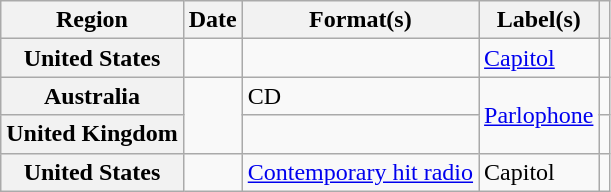<table class="wikitable plainrowheaders">
<tr>
<th scope="col">Region</th>
<th scope="col">Date</th>
<th scope="col">Format(s)</th>
<th scope="col">Label(s)</th>
<th scope="col"></th>
</tr>
<tr>
<th scope="row">United States</th>
<td></td>
<td></td>
<td><a href='#'>Capitol</a></td>
<td align="center"></td>
</tr>
<tr>
<th scope="row">Australia</th>
<td rowspan="2"></td>
<td>CD</td>
<td rowspan="2"><a href='#'>Parlophone</a></td>
<td align="center"></td>
</tr>
<tr>
<th scope="row">United Kingdom</th>
<td></td>
<td align="center"></td>
</tr>
<tr>
<th scope="row">United States</th>
<td></td>
<td><a href='#'>Contemporary hit radio</a></td>
<td>Capitol</td>
<td align="center"></td>
</tr>
</table>
